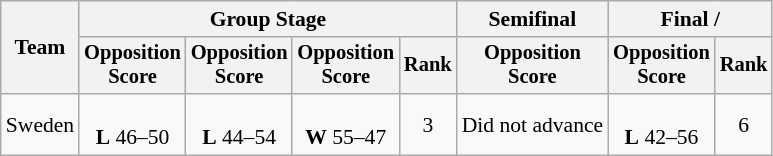<table class="wikitable" style="font-size:90%">
<tr>
<th rowspan=2>Team</th>
<th colspan=4>Group Stage</th>
<th>Semifinal</th>
<th colspan=2>Final / </th>
</tr>
<tr style="font-size:95%">
<th>Opposition<br>Score</th>
<th>Opposition<br>Score</th>
<th>Opposition<br>Score</th>
<th>Rank</th>
<th>Opposition<br>Score</th>
<th>Opposition<br>Score</th>
<th>Rank</th>
</tr>
<tr align=center>
<td align=left>Sweden</td>
<td><br><strong>L</strong> 46–50</td>
<td><br><strong>L</strong> 44–54</td>
<td><br><strong>W</strong> 55–47</td>
<td>3</td>
<td colspan=1>Did not advance</td>
<td><br><strong>L</strong> 42–56</td>
<td>6</td>
</tr>
</table>
